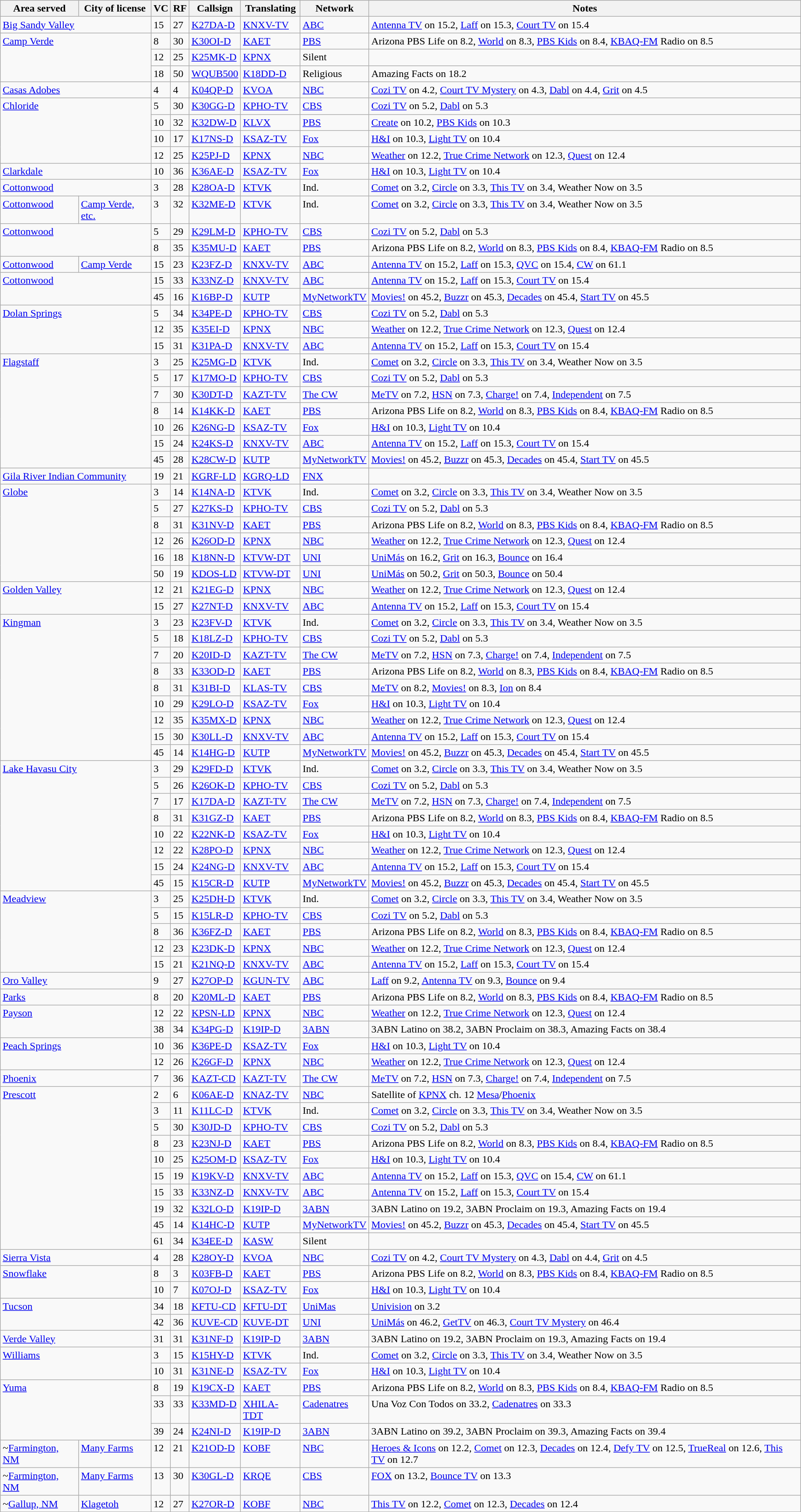<table class="sortable wikitable" style="margin: 1em 1em 1em 0; background: #f9f9f9;">
<tr>
<th>Area served</th>
<th>City of license</th>
<th>VC</th>
<th>RF</th>
<th>Callsign</th>
<th>Translating</th>
<th>Network</th>
<th class="unsortable">Notes</th>
</tr>
<tr style="vertical-align: top; text-align: left;">
<td colspan="2"><a href='#'>Big Sandy Valley</a></td>
<td>15</td>
<td>27</td>
<td><a href='#'>K27DA-D</a></td>
<td><a href='#'>KNXV-TV</a></td>
<td><a href='#'>ABC</a></td>
<td><a href='#'>Antenna TV</a> on 15.2, <a href='#'>Laff</a> on 15.3, <a href='#'>Court TV</a> on 15.4</td>
</tr>
<tr style="vertical-align: top; text-align: left;">
<td colspan="2" rowspan="3"><a href='#'>Camp Verde</a></td>
<td>8</td>
<td>30</td>
<td><a href='#'>K30OI-D</a></td>
<td><a href='#'>KAET</a></td>
<td><a href='#'>PBS</a></td>
<td>Arizona PBS Life on 8.2, <a href='#'>World</a> on 8.3, <a href='#'>PBS Kids</a> on 8.4, <a href='#'>KBAQ-FM</a> Radio on 8.5</td>
</tr>
<tr style="vertical-align: top; text-align: left;">
<td>12</td>
<td>25</td>
<td><a href='#'>K25MK-D</a></td>
<td><a href='#'>KPNX</a></td>
<td>Silent</td>
<td></td>
</tr>
<tr style="vertical-align: top; text-align: left;">
<td>18</td>
<td>50</td>
<td><a href='#'>WQUB500</a></td>
<td><a href='#'>K18DD-D</a></td>
<td>Religious</td>
<td>Amazing Facts on 18.2</td>
</tr>
<tr style="vertical-align: top; text-align: left;">
<td colspan="2"><a href='#'>Casas Adobes</a></td>
<td>4</td>
<td>4</td>
<td><a href='#'>K04QP-D</a></td>
<td><a href='#'>KVOA</a></td>
<td><a href='#'>NBC</a></td>
<td><a href='#'>Cozi TV</a> on 4.2, <a href='#'>Court TV Mystery</a> on 4.3, <a href='#'>Dabl</a> on 4.4, <a href='#'>Grit</a> on 4.5</td>
</tr>
<tr style="vertical-align: top; text-align: left;">
<td colspan="2" rowspan="4"><a href='#'>Chloride</a></td>
<td>5</td>
<td>30</td>
<td><a href='#'>K30GG-D</a></td>
<td><a href='#'>KPHO-TV</a></td>
<td><a href='#'>CBS</a></td>
<td><a href='#'>Cozi TV</a> on 5.2, <a href='#'>Dabl</a> on 5.3</td>
</tr>
<tr style="vertical-align: top; text-align: left;">
<td>10</td>
<td>32</td>
<td><a href='#'>K32DW-D</a></td>
<td><a href='#'>KLVX</a></td>
<td><a href='#'>PBS</a></td>
<td><a href='#'>Create</a> on 10.2, <a href='#'>PBS Kids</a> on 10.3</td>
</tr>
<tr style="vertical-align: top; text-align: left;">
<td>10</td>
<td>17</td>
<td><a href='#'>K17NS-D</a></td>
<td><a href='#'>KSAZ-TV</a></td>
<td><a href='#'>Fox</a></td>
<td><a href='#'>H&I</a> on 10.3, <a href='#'>Light TV</a> on 10.4</td>
</tr>
<tr style="vertical-align: top; text-align: left;">
<td>12</td>
<td>25</td>
<td><a href='#'>K25PJ-D</a></td>
<td><a href='#'>KPNX</a></td>
<td><a href='#'>NBC</a></td>
<td><a href='#'>Weather</a> on 12.2, <a href='#'>True Crime Network</a> on 12.3, <a href='#'>Quest</a> on 12.4</td>
</tr>
<tr style="vertical-align: top; text-align: left;">
<td colspan="2"><a href='#'>Clarkdale</a></td>
<td>10</td>
<td>36</td>
<td><a href='#'>K36AE-D</a></td>
<td><a href='#'>KSAZ-TV</a></td>
<td><a href='#'>Fox</a></td>
<td><a href='#'>H&I</a> on 10.3, <a href='#'>Light TV</a> on 10.4</td>
</tr>
<tr style="vertical-align: top; text-align: left;">
<td colspan="2"><a href='#'>Cottonwood</a></td>
<td>3</td>
<td>28</td>
<td><a href='#'>K28OA-D</a></td>
<td><a href='#'>KTVK</a></td>
<td>Ind.</td>
<td><a href='#'>Comet</a> on 3.2, <a href='#'>Circle</a> on 3.3, <a href='#'>This TV</a> on 3.4, Weather Now on 3.5</td>
</tr>
<tr style="vertical-align: top; text-align: left;">
<td><a href='#'>Cottonwood</a></td>
<td><a href='#'>Camp Verde, etc.</a></td>
<td>3</td>
<td>32</td>
<td><a href='#'>K32ME-D</a></td>
<td><a href='#'>KTVK</a></td>
<td>Ind.</td>
<td><a href='#'>Comet</a> on 3.2, <a href='#'>Circle</a> on 3.3, <a href='#'>This TV</a> on 3.4, Weather Now on 3.5</td>
</tr>
<tr style="vertical-align: top; text-align: left;">
<td colspan="2" rowspan="2"><a href='#'>Cottonwood</a></td>
<td>5</td>
<td>29</td>
<td><a href='#'>K29LM-D</a></td>
<td><a href='#'>KPHO-TV</a></td>
<td><a href='#'>CBS</a></td>
<td><a href='#'>Cozi TV</a> on 5.2, <a href='#'>Dabl</a> on 5.3</td>
</tr>
<tr style="vertical-align: top; text-align: left;">
<td>8</td>
<td>35</td>
<td><a href='#'>K35MU-D</a></td>
<td><a href='#'>KAET</a></td>
<td><a href='#'>PBS</a></td>
<td>Arizona PBS Life on 8.2, <a href='#'>World</a> on 8.3, <a href='#'>PBS Kids</a> on 8.4, <a href='#'>KBAQ-FM</a> Radio on 8.5</td>
</tr>
<tr style="vertical-align: top; text-align: left;">
<td><a href='#'>Cottonwood</a></td>
<td><a href='#'>Camp Verde</a></td>
<td>15</td>
<td>23</td>
<td><a href='#'>K23FZ-D</a></td>
<td><a href='#'>KNXV-TV</a></td>
<td><a href='#'>ABC</a></td>
<td><a href='#'>Antenna TV</a> on 15.2, <a href='#'>Laff</a> on 15.3, <a href='#'>QVC</a> on 15.4, <a href='#'>CW</a> on 61.1</td>
</tr>
<tr style="vertical-align: top; text-align: left;">
<td colspan="2" rowspan="2"><a href='#'>Cottonwood</a></td>
<td>15</td>
<td>33</td>
<td><a href='#'>K33NZ-D</a></td>
<td><a href='#'>KNXV-TV</a></td>
<td><a href='#'>ABC</a></td>
<td><a href='#'>Antenna TV</a> on 15.2, <a href='#'>Laff</a> on 15.3, <a href='#'>Court TV</a> on 15.4</td>
</tr>
<tr style="vertical-align: top; text-align: left;">
<td>45</td>
<td>16</td>
<td><a href='#'>K16BP-D</a></td>
<td><a href='#'>KUTP</a></td>
<td><a href='#'>MyNetworkTV</a></td>
<td><a href='#'>Movies!</a> on 45.2, <a href='#'>Buzzr</a> on 45.3, <a href='#'>Decades</a> on 45.4, <a href='#'>Start TV</a> on 45.5</td>
</tr>
<tr style="vertical-align: top; text-align: left;">
<td colspan="2" rowspan="3"><a href='#'>Dolan Springs</a></td>
<td>5</td>
<td>34</td>
<td><a href='#'>K34PE-D</a></td>
<td><a href='#'>KPHO-TV</a></td>
<td><a href='#'>CBS</a></td>
<td><a href='#'>Cozi TV</a> on 5.2, <a href='#'>Dabl</a> on 5.3</td>
</tr>
<tr style="vertical-align: top; text-align: left;">
<td>12</td>
<td>35</td>
<td><a href='#'>K35EI-D</a></td>
<td><a href='#'>KPNX</a></td>
<td><a href='#'>NBC</a></td>
<td><a href='#'>Weather</a> on 12.2, <a href='#'>True Crime Network</a> on 12.3, <a href='#'>Quest</a> on 12.4</td>
</tr>
<tr style="vertical-align: top; text-align: left;">
<td>15</td>
<td>31</td>
<td><a href='#'>K31PA-D</a></td>
<td><a href='#'>KNXV-TV</a></td>
<td><a href='#'>ABC</a></td>
<td><a href='#'>Antenna TV</a> on 15.2, <a href='#'>Laff</a> on 15.3, <a href='#'>Court TV</a> on 15.4</td>
</tr>
<tr style="vertical-align: top; text-align: left;">
<td colspan="2" rowspan="7"><a href='#'>Flagstaff</a></td>
<td>3</td>
<td>25</td>
<td><a href='#'>K25MG-D</a></td>
<td><a href='#'>KTVK</a></td>
<td>Ind.</td>
<td><a href='#'>Comet</a> on 3.2, <a href='#'>Circle</a> on 3.3, <a href='#'>This TV</a> on 3.4, Weather Now on 3.5</td>
</tr>
<tr style="vertical-align: top; text-align: left;">
<td>5</td>
<td>17</td>
<td><a href='#'>K17MO-D</a></td>
<td><a href='#'>KPHO-TV</a></td>
<td><a href='#'>CBS</a></td>
<td><a href='#'>Cozi TV</a> on 5.2, <a href='#'>Dabl</a> on 5.3</td>
</tr>
<tr style="vertical-align: top; text-align: left;">
<td>7</td>
<td>30</td>
<td><a href='#'>K30DT-D</a></td>
<td><a href='#'>KAZT-TV</a></td>
<td><a href='#'>The CW</a></td>
<td><a href='#'>MeTV</a> on 7.2, <a href='#'>HSN</a> on 7.3, <a href='#'>Charge!</a> on 7.4, <a href='#'>Independent</a> on 7.5</td>
</tr>
<tr style="vertical-align: top; text-align: left;">
<td>8</td>
<td>14</td>
<td><a href='#'>K14KK-D</a></td>
<td><a href='#'>KAET</a></td>
<td><a href='#'>PBS</a></td>
<td>Arizona PBS Life on 8.2, <a href='#'>World</a> on 8.3, <a href='#'>PBS Kids</a> on 8.4, <a href='#'>KBAQ-FM</a> Radio on 8.5</td>
</tr>
<tr style="vertical-align: top; text-align: left;">
<td>10</td>
<td>26</td>
<td><a href='#'>K26NG-D</a></td>
<td><a href='#'>KSAZ-TV</a></td>
<td><a href='#'>Fox</a></td>
<td><a href='#'>H&I</a> on 10.3, <a href='#'>Light TV</a> on 10.4</td>
</tr>
<tr style="vertical-align: top; text-align: left;">
<td>15</td>
<td>24</td>
<td><a href='#'>K24KS-D</a></td>
<td><a href='#'>KNXV-TV</a></td>
<td><a href='#'>ABC</a></td>
<td><a href='#'>Antenna TV</a> on 15.2, <a href='#'>Laff</a> on 15.3, <a href='#'>Court TV</a> on 15.4</td>
</tr>
<tr style="vertical-align: top; text-align: left;">
<td>45</td>
<td>28</td>
<td><a href='#'>K28CW-D</a></td>
<td><a href='#'>KUTP</a></td>
<td><a href='#'>MyNetworkTV</a></td>
<td><a href='#'>Movies!</a> on 45.2, <a href='#'>Buzzr</a> on 45.3, <a href='#'>Decades</a> on 45.4, <a href='#'>Start TV</a> on 45.5</td>
</tr>
<tr style="vertical-align: top; text-align: left;">
<td colspan="2"><a href='#'>Gila River Indian Community</a></td>
<td>19</td>
<td>21</td>
<td><a href='#'>KGRF-LD</a></td>
<td><a href='#'>KGRQ-LD</a></td>
<td><a href='#'>FNX</a></td>
<td></td>
</tr>
<tr style="vertical-align: top; text-align: left;">
<td colspan="2" rowspan="6"><a href='#'>Globe</a></td>
<td>3</td>
<td>14</td>
<td><a href='#'>K14NA-D</a></td>
<td><a href='#'>KTVK</a></td>
<td>Ind.</td>
<td><a href='#'>Comet</a> on 3.2, <a href='#'>Circle</a> on 3.3, <a href='#'>This TV</a> on 3.4, Weather Now on 3.5</td>
</tr>
<tr style="vertical-align: top; text-align: left;">
<td>5</td>
<td>27</td>
<td><a href='#'>K27KS-D</a></td>
<td><a href='#'>KPHO-TV</a></td>
<td><a href='#'>CBS</a></td>
<td><a href='#'>Cozi TV</a> on 5.2, <a href='#'>Dabl</a> on 5.3</td>
</tr>
<tr style="vertical-align: top; text-align: left;">
<td>8</td>
<td>31</td>
<td><a href='#'>K31NV-D</a></td>
<td><a href='#'>KAET</a></td>
<td><a href='#'>PBS</a></td>
<td>Arizona PBS Life on 8.2, <a href='#'>World</a> on 8.3, <a href='#'>PBS Kids</a> on 8.4, <a href='#'>KBAQ-FM</a> Radio on 8.5</td>
</tr>
<tr style="vertical-align: top; text-align: left;">
<td>12</td>
<td>26</td>
<td><a href='#'>K26OD-D</a></td>
<td><a href='#'>KPNX</a></td>
<td><a href='#'>NBC</a></td>
<td><a href='#'>Weather</a> on 12.2, <a href='#'>True Crime Network</a> on 12.3, <a href='#'>Quest</a> on 12.4</td>
</tr>
<tr style="vertical-align: top; text-align: left;">
<td>16</td>
<td>18</td>
<td><a href='#'>K18NN-D</a></td>
<td><a href='#'>KTVW-DT</a></td>
<td><a href='#'>UNI</a></td>
<td><a href='#'>UniMás</a> on 16.2, <a href='#'>Grit</a> on 16.3, <a href='#'>Bounce</a> on 16.4</td>
</tr>
<tr style="vertical-align: top; text-align: left;">
<td>50</td>
<td>19</td>
<td><a href='#'>KDOS-LD</a></td>
<td><a href='#'>KTVW-DT</a></td>
<td><a href='#'>UNI</a></td>
<td><a href='#'>UniMás</a> on 50.2, <a href='#'>Grit</a> on 50.3, <a href='#'>Bounce</a> on 50.4</td>
</tr>
<tr style="vertical-align: top; text-align: left;">
<td colspan="2" rowspan="2"><a href='#'>Golden Valley</a></td>
<td>12</td>
<td>21</td>
<td><a href='#'>K21EG-D</a></td>
<td><a href='#'>KPNX</a></td>
<td><a href='#'>NBC</a></td>
<td><a href='#'>Weather</a> on 12.2, <a href='#'>True Crime Network</a> on 12.3, <a href='#'>Quest</a> on 12.4</td>
</tr>
<tr style="vertical-align: top; text-align: left;">
<td>15</td>
<td>27</td>
<td><a href='#'>K27NT-D</a></td>
<td><a href='#'>KNXV-TV</a></td>
<td><a href='#'>ABC</a></td>
<td><a href='#'>Antenna TV</a> on 15.2, <a href='#'>Laff</a> on 15.3, <a href='#'>Court TV</a> on 15.4</td>
</tr>
<tr style="vertical-align: top; text-align: left;">
<td colspan="2" rowspan="9"><a href='#'>Kingman</a></td>
<td>3</td>
<td>23</td>
<td><a href='#'>K23FV-D</a></td>
<td><a href='#'>KTVK</a></td>
<td>Ind.</td>
<td><a href='#'>Comet</a> on 3.2, <a href='#'>Circle</a> on 3.3, <a href='#'>This TV</a> on 3.4, Weather Now on 3.5</td>
</tr>
<tr style="vertical-align: top; text-align: left;">
<td>5</td>
<td>18</td>
<td><a href='#'>K18LZ-D</a></td>
<td><a href='#'>KPHO-TV</a></td>
<td><a href='#'>CBS</a></td>
<td><a href='#'>Cozi TV</a> on 5.2, <a href='#'>Dabl</a> on 5.3</td>
</tr>
<tr style="vertical-align: top; text-align: left;">
<td>7</td>
<td>20</td>
<td><a href='#'>K20ID-D</a></td>
<td><a href='#'>KAZT-TV</a></td>
<td><a href='#'>The CW</a></td>
<td><a href='#'>MeTV</a> on 7.2, <a href='#'>HSN</a> on 7.3, <a href='#'>Charge!</a> on 7.4, <a href='#'>Independent</a> on 7.5</td>
</tr>
<tr style="vertical-align: top; text-align: left;">
<td>8</td>
<td>33</td>
<td><a href='#'>K33OD-D</a></td>
<td><a href='#'>KAET</a></td>
<td><a href='#'>PBS</a></td>
<td>Arizona PBS Life on 8.2, <a href='#'>World</a> on 8.3, <a href='#'>PBS Kids</a> on 8.4, <a href='#'>KBAQ-FM</a> Radio on 8.5</td>
</tr>
<tr style="vertical-align: top; text-align: left;">
<td>8</td>
<td>31</td>
<td><a href='#'>K31BI-D</a></td>
<td><a href='#'>KLAS-TV</a></td>
<td><a href='#'>CBS</a></td>
<td><a href='#'>MeTV</a> on 8.2, <a href='#'>Movies!</a> on 8.3, <a href='#'>Ion</a> on 8.4</td>
</tr>
<tr style="vertical-align: top; text-align: left;">
<td>10</td>
<td>29</td>
<td><a href='#'>K29LO-D</a></td>
<td><a href='#'>KSAZ-TV</a></td>
<td><a href='#'>Fox</a></td>
<td><a href='#'>H&I</a> on 10.3, <a href='#'>Light TV</a> on 10.4</td>
</tr>
<tr style="vertical-align: top; text-align: left;">
<td>12</td>
<td>35</td>
<td><a href='#'>K35MX-D</a></td>
<td><a href='#'>KPNX</a></td>
<td><a href='#'>NBC</a></td>
<td><a href='#'>Weather</a> on 12.2, <a href='#'>True Crime Network</a> on 12.3, <a href='#'>Quest</a> on 12.4</td>
</tr>
<tr style="vertical-align: top; text-align: left;">
<td>15</td>
<td>30</td>
<td><a href='#'>K30LL-D</a></td>
<td><a href='#'>KNXV-TV</a></td>
<td><a href='#'>ABC</a></td>
<td><a href='#'>Antenna TV</a> on 15.2, <a href='#'>Laff</a> on 15.3, <a href='#'>Court TV</a> on 15.4</td>
</tr>
<tr style="vertical-align: top; text-align: left;">
<td>45</td>
<td>14</td>
<td><a href='#'>K14HG-D</a></td>
<td><a href='#'>KUTP</a></td>
<td><a href='#'>MyNetworkTV</a></td>
<td><a href='#'>Movies!</a> on 45.2, <a href='#'>Buzzr</a> on 45.3, <a href='#'>Decades</a> on 45.4, <a href='#'>Start TV</a> on 45.5</td>
</tr>
<tr style="vertical-align: top; text-align: left;">
<td colspan="2" rowspan="8"><a href='#'>Lake Havasu City</a></td>
<td>3</td>
<td>29</td>
<td><a href='#'>K29FD-D</a></td>
<td><a href='#'>KTVK</a></td>
<td>Ind.</td>
<td><a href='#'>Comet</a> on 3.2, <a href='#'>Circle</a> on 3.3, <a href='#'>This TV</a> on 3.4, Weather Now on 3.5</td>
</tr>
<tr style="vertical-align: top; text-align: left;">
<td>5</td>
<td>26</td>
<td><a href='#'>K26OK-D</a></td>
<td><a href='#'>KPHO-TV</a></td>
<td><a href='#'>CBS</a></td>
<td><a href='#'>Cozi TV</a> on 5.2, <a href='#'>Dabl</a> on 5.3</td>
</tr>
<tr style="vertical-align: top; text-align: left;">
<td>7</td>
<td>17</td>
<td><a href='#'>K17DA-D</a></td>
<td><a href='#'>KAZT-TV</a></td>
<td><a href='#'>The CW</a></td>
<td><a href='#'>MeTV</a> on 7.2, <a href='#'>HSN</a> on 7.3, <a href='#'>Charge!</a> on 7.4, <a href='#'>Independent</a> on 7.5</td>
</tr>
<tr style="vertical-align: top; text-align: left;">
<td>8</td>
<td>31</td>
<td><a href='#'>K31GZ-D</a></td>
<td><a href='#'>KAET</a></td>
<td><a href='#'>PBS</a></td>
<td>Arizona PBS Life on 8.2, <a href='#'>World</a> on 8.3, <a href='#'>PBS Kids</a> on 8.4, <a href='#'>KBAQ-FM</a> Radio on 8.5</td>
</tr>
<tr style="vertical-align: top; text-align: left;">
<td>10</td>
<td>22</td>
<td><a href='#'>K22NK-D</a></td>
<td><a href='#'>KSAZ-TV</a></td>
<td><a href='#'>Fox</a></td>
<td><a href='#'>H&I</a> on 10.3, <a href='#'>Light TV</a> on 10.4</td>
</tr>
<tr style="vertical-align: top; text-align: left;">
<td>12</td>
<td>22</td>
<td><a href='#'>K28PO-D</a></td>
<td><a href='#'>KPNX</a></td>
<td><a href='#'>NBC</a></td>
<td><a href='#'>Weather</a> on 12.2, <a href='#'>True Crime Network</a> on 12.3, <a href='#'>Quest</a> on 12.4</td>
</tr>
<tr style="vertical-align: top; text-align: left;">
<td>15</td>
<td>24</td>
<td><a href='#'>K24NG-D</a></td>
<td><a href='#'>KNXV-TV</a></td>
<td><a href='#'>ABC</a></td>
<td><a href='#'>Antenna TV</a> on 15.2, <a href='#'>Laff</a> on 15.3, <a href='#'>Court TV</a> on 15.4</td>
</tr>
<tr style="vertical-align: top; text-align: left;">
<td>45</td>
<td>15</td>
<td><a href='#'>K15CR-D</a></td>
<td><a href='#'>KUTP</a></td>
<td><a href='#'>MyNetworkTV</a></td>
<td><a href='#'>Movies!</a> on 45.2, <a href='#'>Buzzr</a> on 45.3, <a href='#'>Decades</a> on 45.4, <a href='#'>Start TV</a> on 45.5</td>
</tr>
<tr style="vertical-align: top; text-align: left;">
<td colspan="2" rowspan="5"><a href='#'>Meadview</a></td>
<td>3</td>
<td>25</td>
<td><a href='#'>K25DH-D</a></td>
<td><a href='#'>KTVK</a></td>
<td>Ind.</td>
<td><a href='#'>Comet</a> on 3.2, <a href='#'>Circle</a> on 3.3, <a href='#'>This TV</a> on 3.4, Weather Now on 3.5</td>
</tr>
<tr style="vertical-align: top; text-align: left;">
<td>5</td>
<td>15</td>
<td><a href='#'>K15LR-D</a></td>
<td><a href='#'>KPHO-TV</a></td>
<td><a href='#'>CBS</a></td>
<td><a href='#'>Cozi TV</a> on 5.2, <a href='#'>Dabl</a> on 5.3</td>
</tr>
<tr style="vertical-align: top; text-align: left;">
<td>8</td>
<td>36</td>
<td><a href='#'>K36FZ-D</a></td>
<td><a href='#'>KAET</a></td>
<td><a href='#'>PBS</a></td>
<td>Arizona PBS Life on 8.2, <a href='#'>World</a> on 8.3, <a href='#'>PBS Kids</a> on 8.4, <a href='#'>KBAQ-FM</a> Radio on 8.5</td>
</tr>
<tr style="vertical-align: top; text-align: left;">
<td>12</td>
<td>23</td>
<td><a href='#'>K23DK-D</a></td>
<td><a href='#'>KPNX</a></td>
<td><a href='#'>NBC</a></td>
<td><a href='#'>Weather</a> on 12.2, <a href='#'>True Crime Network</a> on 12.3, <a href='#'>Quest</a> on 12.4</td>
</tr>
<tr style="vertical-align: top; text-align: left;">
<td>15</td>
<td>21</td>
<td><a href='#'>K21NQ-D</a></td>
<td><a href='#'>KNXV-TV</a></td>
<td><a href='#'>ABC</a></td>
<td><a href='#'>Antenna TV</a> on 15.2, <a href='#'>Laff</a> on 15.3, <a href='#'>Court TV</a> on 15.4</td>
</tr>
<tr style="vertical-align: top; text-align: left;">
<td colspan="2"><a href='#'>Oro Valley</a></td>
<td>9</td>
<td>27</td>
<td><a href='#'>K27OP-D</a></td>
<td><a href='#'>KGUN-TV</a></td>
<td><a href='#'>ABC</a></td>
<td><a href='#'>Laff</a> on 9.2, <a href='#'>Antenna TV</a> on 9.3, <a href='#'>Bounce</a> on 9.4</td>
</tr>
<tr style="vertical-align: top; text-align: left;">
<td colspan="2"><a href='#'>Parks</a></td>
<td>8</td>
<td>20</td>
<td><a href='#'>K20ML-D</a></td>
<td><a href='#'>KAET</a></td>
<td><a href='#'>PBS</a></td>
<td>Arizona PBS Life on 8.2, <a href='#'>World</a> on 8.3, <a href='#'>PBS Kids</a> on 8.4, <a href='#'>KBAQ-FM</a> Radio on 8.5</td>
</tr>
<tr style="vertical-align: top; text-align: left;">
<td colspan="2" rowspan="2"><a href='#'>Payson</a></td>
<td>12</td>
<td>22</td>
<td><a href='#'>KPSN-LD</a></td>
<td><a href='#'>KPNX</a></td>
<td><a href='#'>NBC</a></td>
<td><a href='#'>Weather</a> on 12.2, <a href='#'>True Crime Network</a> on 12.3, <a href='#'>Quest</a> on 12.4</td>
</tr>
<tr style="vertical-align: top; text-align: left;">
<td>38</td>
<td>34</td>
<td><a href='#'>K34PG-D</a></td>
<td><a href='#'>K19IP-D</a></td>
<td><a href='#'>3ABN</a></td>
<td>3ABN Latino on 38.2, 3ABN Proclaim on 38.3, Amazing Facts on 38.4</td>
</tr>
<tr style="vertical-align: top; text-align: left;">
<td colspan="2" rowspan="2"><a href='#'>Peach Springs</a></td>
<td>10</td>
<td>36</td>
<td><a href='#'>K36PE-D</a></td>
<td><a href='#'>KSAZ-TV</a></td>
<td><a href='#'>Fox</a></td>
<td><a href='#'>H&I</a> on 10.3, <a href='#'>Light TV</a> on 10.4</td>
</tr>
<tr style="vertical-align: top; text-align: left;">
<td>12</td>
<td>26</td>
<td><a href='#'>K26GF-D</a></td>
<td><a href='#'>KPNX</a></td>
<td><a href='#'>NBC</a></td>
<td><a href='#'>Weather</a> on 12.2, <a href='#'>True Crime Network</a> on 12.3, <a href='#'>Quest</a> on 12.4</td>
</tr>
<tr style="vertical-align: top; text-align: left;">
<td colspan="2"><a href='#'>Phoenix</a></td>
<td>7</td>
<td>36</td>
<td><a href='#'>KAZT-CD</a></td>
<td><a href='#'>KAZT-TV</a></td>
<td><a href='#'>The CW</a></td>
<td><a href='#'>MeTV</a> on 7.2, <a href='#'>HSN</a> on 7.3, <a href='#'>Charge!</a> on 7.4, <a href='#'>Independent</a> on 7.5</td>
</tr>
<tr style="vertical-align: top; text-align: left;">
<td colspan="2" rowspan="10"><a href='#'>Prescott</a></td>
<td>2</td>
<td>6</td>
<td><a href='#'>K06AE-D</a></td>
<td><a href='#'>KNAZ-TV</a></td>
<td><a href='#'>NBC</a></td>
<td>Satellite of <a href='#'>KPNX</a> ch. 12 <a href='#'>Mesa</a>/<a href='#'>Phoenix</a></td>
</tr>
<tr style="vertical-align: top; text-align: left;">
<td>3</td>
<td>11</td>
<td><a href='#'>K11LC-D</a></td>
<td><a href='#'>KTVK</a></td>
<td>Ind.</td>
<td><a href='#'>Comet</a> on 3.2, <a href='#'>Circle</a> on 3.3, <a href='#'>This TV</a> on 3.4, Weather Now on 3.5</td>
</tr>
<tr style="vertical-align: top; text-align: left;">
<td>5</td>
<td>30</td>
<td><a href='#'>K30JD-D</a></td>
<td><a href='#'>KPHO-TV</a></td>
<td><a href='#'>CBS</a></td>
<td><a href='#'>Cozi TV</a> on 5.2, <a href='#'>Dabl</a> on 5.3</td>
</tr>
<tr style="vertical-align: top; text-align: left;">
<td>8</td>
<td>23</td>
<td><a href='#'>K23NJ-D</a></td>
<td><a href='#'>KAET</a></td>
<td><a href='#'>PBS</a></td>
<td>Arizona PBS Life on 8.2, <a href='#'>World</a> on 8.3, <a href='#'>PBS Kids</a> on 8.4, <a href='#'>KBAQ-FM</a> Radio on 8.5</td>
</tr>
<tr style="vertical-align: top; text-align: left;">
<td>10</td>
<td>25</td>
<td><a href='#'>K25OM-D</a></td>
<td><a href='#'>KSAZ-TV</a></td>
<td><a href='#'>Fox</a></td>
<td><a href='#'>H&I</a> on 10.3, <a href='#'>Light TV</a> on 10.4</td>
</tr>
<tr style="vertical-align: top; text-align: left;">
<td>15</td>
<td>19</td>
<td><a href='#'>K19KV-D</a></td>
<td><a href='#'>KNXV-TV</a></td>
<td><a href='#'>ABC</a></td>
<td><a href='#'>Antenna TV</a> on 15.2, <a href='#'>Laff</a> on 15.3, <a href='#'>QVC</a> on 15.4, <a href='#'>CW</a> on 61.1</td>
</tr>
<tr style="vertical-align: top; text-align: left;">
<td>15</td>
<td>33</td>
<td><a href='#'>K33NZ-D</a></td>
<td><a href='#'>KNXV-TV</a></td>
<td><a href='#'>ABC</a></td>
<td><a href='#'>Antenna TV</a> on 15.2, <a href='#'>Laff</a> on 15.3, <a href='#'>Court TV</a> on 15.4</td>
</tr>
<tr style="vertical-align: top; text-align: left;">
<td>19</td>
<td>32</td>
<td><a href='#'>K32LO-D</a></td>
<td><a href='#'>K19IP-D</a></td>
<td><a href='#'>3ABN</a></td>
<td>3ABN Latino on 19.2, 3ABN Proclaim on 19.3, Amazing Facts on 19.4</td>
</tr>
<tr style="vertical-align: top; text-align: left;">
<td>45</td>
<td>14</td>
<td><a href='#'>K14HC-D</a></td>
<td><a href='#'>KUTP</a></td>
<td><a href='#'>MyNetworkTV</a></td>
<td><a href='#'>Movies!</a> on 45.2, <a href='#'>Buzzr</a> on 45.3, <a href='#'>Decades</a> on 45.4, <a href='#'>Start TV</a> on 45.5</td>
</tr>
<tr style="vertical-align: top; text-align: left;">
<td>61</td>
<td>34</td>
<td><a href='#'>K34EE-D</a></td>
<td><a href='#'>KASW</a></td>
<td>Silent</td>
<td></td>
</tr>
<tr style="vertical-align: top; text-align: left;">
<td colspan="2"><a href='#'>Sierra Vista</a></td>
<td>4</td>
<td>28</td>
<td><a href='#'>K28OY-D</a></td>
<td><a href='#'>KVOA</a></td>
<td><a href='#'>NBC</a></td>
<td><a href='#'>Cozi TV</a> on 4.2, <a href='#'>Court TV Mystery</a> on 4.3, <a href='#'>Dabl</a> on 4.4, <a href='#'>Grit</a> on 4.5</td>
</tr>
<tr style="vertical-align: top; text-align: left;">
<td colspan="2" rowspan="2"><a href='#'>Snowflake</a></td>
<td>8</td>
<td>3</td>
<td><a href='#'>K03FB-D</a></td>
<td><a href='#'>KAET</a></td>
<td><a href='#'>PBS</a></td>
<td>Arizona PBS Life on 8.2, <a href='#'>World</a> on 8.3, <a href='#'>PBS Kids</a> on 8.4, <a href='#'>KBAQ-FM</a> Radio on 8.5</td>
</tr>
<tr style="vertical-align: top; text-align: left;">
<td>10</td>
<td>7</td>
<td><a href='#'>K07OJ-D</a></td>
<td><a href='#'>KSAZ-TV</a></td>
<td><a href='#'>Fox</a></td>
<td><a href='#'>H&I</a> on 10.3, <a href='#'>Light TV</a> on 10.4</td>
</tr>
<tr style="vertical-align: top; text-align: left;">
<td colspan="2" rowspan="2"><a href='#'>Tucson</a></td>
<td>34</td>
<td>18</td>
<td><a href='#'>KFTU-CD</a></td>
<td><a href='#'>KFTU-DT</a></td>
<td><a href='#'>UniMas</a></td>
<td><a href='#'>Univision</a> on 3.2</td>
</tr>
<tr style="vertical-align: top; text-align: left;">
<td>42</td>
<td>36</td>
<td><a href='#'>KUVE-CD</a></td>
<td><a href='#'>KUVE-DT</a></td>
<td><a href='#'>UNI</a></td>
<td><a href='#'>UniMás</a> on 46.2, <a href='#'>GetTV</a> on 46.3, <a href='#'>Court TV Mystery</a> on 46.4</td>
</tr>
<tr style="vertical-align: top; text-align: left;">
<td colspan="2"><a href='#'>Verde Valley</a></td>
<td>31</td>
<td>31</td>
<td><a href='#'>K31NF-D</a></td>
<td><a href='#'>K19IP-D</a></td>
<td><a href='#'>3ABN</a></td>
<td>3ABN Latino on 19.2, 3ABN Proclaim on 19.3, Amazing Facts on 19.4</td>
</tr>
<tr style="vertical-align: top; text-align: left;">
<td colspan="2" rowspan="2"><a href='#'>Williams</a></td>
<td>3</td>
<td>15</td>
<td><a href='#'>K15HY-D</a></td>
<td><a href='#'>KTVK</a></td>
<td>Ind.</td>
<td><a href='#'>Comet</a> on 3.2, <a href='#'>Circle</a> on 3.3, <a href='#'>This TV</a> on 3.4, Weather Now on 3.5</td>
</tr>
<tr style="vertical-align: top; text-align: left;">
<td>10</td>
<td>31</td>
<td><a href='#'>K31NE-D</a></td>
<td><a href='#'>KSAZ-TV</a></td>
<td><a href='#'>Fox</a></td>
<td><a href='#'>H&I</a> on 10.3, <a href='#'>Light TV</a> on 10.4</td>
</tr>
<tr style="vertical-align: top; text-align: left;">
<td colspan="2" rowspan="3"><a href='#'>Yuma</a></td>
<td>8</td>
<td>19</td>
<td><a href='#'>K19CX-D</a></td>
<td><a href='#'>KAET</a></td>
<td><a href='#'>PBS</a></td>
<td>Arizona PBS Life on 8.2, <a href='#'>World</a> on 8.3, <a href='#'>PBS Kids</a> on 8.4, <a href='#'>KBAQ-FM</a> Radio on 8.5</td>
</tr>
<tr style="vertical-align: top; text-align: left;">
<td>33</td>
<td>33</td>
<td><a href='#'>K33MD-D</a></td>
<td><a href='#'>XHILA-TDT</a></td>
<td><a href='#'>Cadenatres</a></td>
<td>Una Voz Con Todos on 33.2, <a href='#'>Cadenatres</a> on 33.3</td>
</tr>
<tr style="vertical-align: top; text-align: left;">
<td>39</td>
<td>24</td>
<td><a href='#'>K24NI-D</a></td>
<td><a href='#'>K19IP-D</a></td>
<td><a href='#'>3ABN</a></td>
<td>3ABN Latino on 39.2, 3ABN Proclaim on 39.3, Amazing Facts on 39.4</td>
</tr>
<tr style="vertical-align: top; text-align: left;">
<td>~<a href='#'>Farmington, NM</a></td>
<td><a href='#'>Many Farms</a></td>
<td>12</td>
<td>21</td>
<td><a href='#'>K21OD-D</a></td>
<td><a href='#'>KOBF</a></td>
<td><a href='#'>NBC</a></td>
<td><a href='#'>Heroes & Icons</a> on 12.2, <a href='#'>Comet</a> on 12.3, <a href='#'>Decades</a> on 12.4, <a href='#'>Defy TV</a> on 12.5, <a href='#'>TrueReal</a> on 12.6, <a href='#'>This TV</a> on 12.7</td>
</tr>
<tr style="vertical-align: top; text-align: left;">
<td>~<a href='#'>Farmington, NM</a></td>
<td><a href='#'>Many Farms</a></td>
<td>13</td>
<td>30</td>
<td><a href='#'>K30GL-D</a></td>
<td><a href='#'>KRQE</a></td>
<td><a href='#'>CBS</a></td>
<td><a href='#'>FOX</a> on 13.2, <a href='#'>Bounce TV</a> on 13.3</td>
</tr>
<tr style="vertical-align: top; text-align: left;">
<td>~<a href='#'>Gallup, NM</a></td>
<td><a href='#'>Klagetoh</a></td>
<td>12</td>
<td>27</td>
<td><a href='#'>K27OR-D</a></td>
<td><a href='#'>KOBF</a></td>
<td><a href='#'>NBC</a></td>
<td><a href='#'>This TV</a> on 12.2, <a href='#'>Comet</a> on 12.3, <a href='#'>Decades</a> on 12.4</td>
</tr>
</table>
